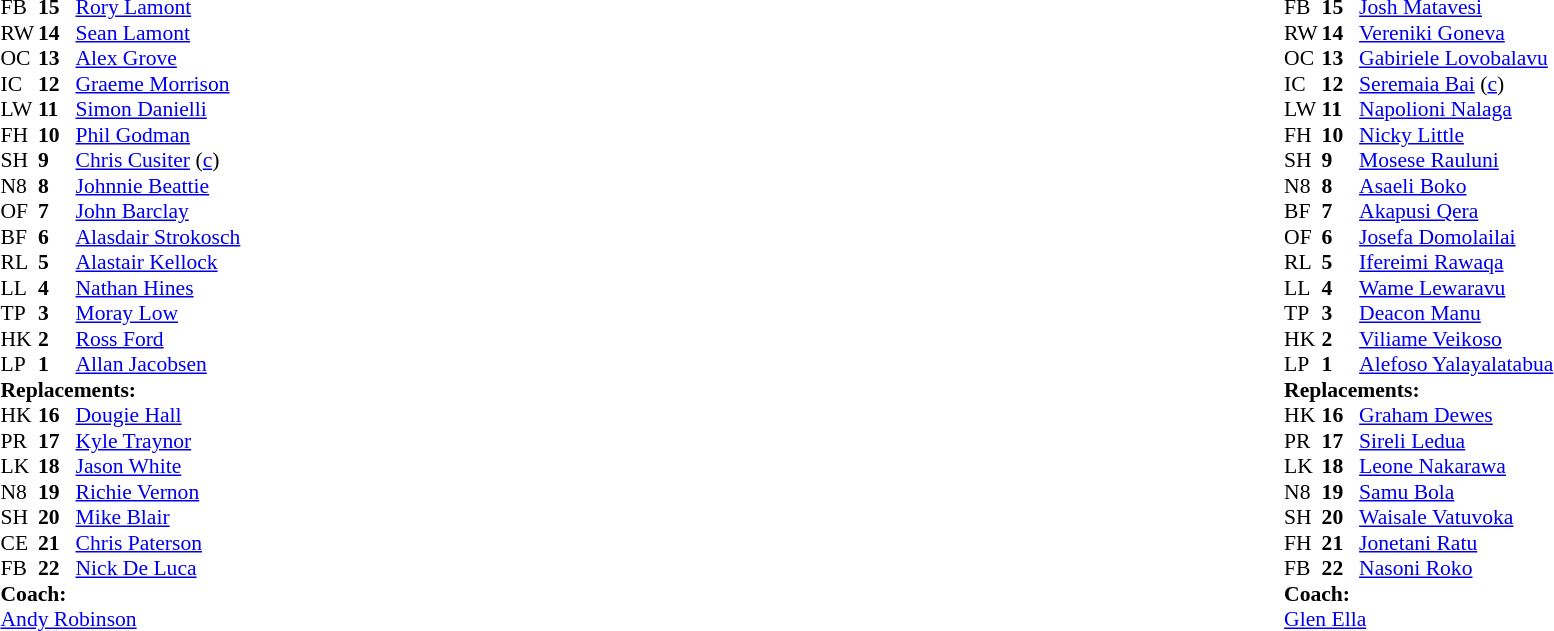<table style="width:100%;">
<tr>
<td style="vertical-align:top; width:50%;"><br><table style="font-size: 90%" cellspacing="0" cellpadding="0">
<tr>
<th width="25"></th>
<th width="25"></th>
</tr>
<tr>
<td>FB</td>
<td><strong>15</strong></td>
<td><a href='#'>Rory Lamont</a></td>
</tr>
<tr>
<td>RW</td>
<td><strong>14</strong></td>
<td><a href='#'>Sean Lamont</a></td>
</tr>
<tr>
<td>OC</td>
<td><strong>13</strong></td>
<td><a href='#'>Alex Grove</a></td>
</tr>
<tr>
<td>IC</td>
<td><strong>12</strong></td>
<td><a href='#'>Graeme Morrison</a></td>
</tr>
<tr>
<td>LW</td>
<td><strong>11</strong></td>
<td><a href='#'>Simon Danielli</a></td>
</tr>
<tr>
<td>FH</td>
<td><strong>10</strong></td>
<td><a href='#'>Phil Godman</a></td>
</tr>
<tr>
<td>SH</td>
<td><strong>9</strong></td>
<td><a href='#'>Chris Cusiter</a> (<a href='#'>c</a>)</td>
</tr>
<tr>
<td>N8</td>
<td><strong>8</strong></td>
<td><a href='#'>Johnnie Beattie</a></td>
</tr>
<tr>
<td>OF</td>
<td><strong>7</strong></td>
<td><a href='#'>John Barclay</a></td>
</tr>
<tr>
<td>BF</td>
<td><strong>6</strong></td>
<td><a href='#'>Alasdair Strokosch</a></td>
</tr>
<tr>
<td>RL</td>
<td><strong>5</strong></td>
<td><a href='#'>Alastair Kellock</a></td>
</tr>
<tr>
<td>LL</td>
<td><strong>4</strong></td>
<td><a href='#'>Nathan Hines</a></td>
</tr>
<tr>
<td>TP</td>
<td><strong>3</strong></td>
<td><a href='#'>Moray Low</a></td>
</tr>
<tr>
<td>HK</td>
<td><strong>2</strong></td>
<td><a href='#'>Ross Ford</a></td>
</tr>
<tr>
<td>LP</td>
<td><strong>1</strong></td>
<td><a href='#'>Allan Jacobsen</a></td>
</tr>
<tr>
<td colspan=3><strong>Replacements:</strong></td>
</tr>
<tr>
<td>HK</td>
<td><strong>16</strong></td>
<td><a href='#'>Dougie Hall</a></td>
</tr>
<tr>
<td>PR</td>
<td><strong>17</strong></td>
<td><a href='#'>Kyle Traynor</a></td>
</tr>
<tr>
<td>LK</td>
<td><strong>18</strong></td>
<td><a href='#'>Jason White</a></td>
</tr>
<tr>
<td>N8</td>
<td><strong>19</strong></td>
<td><a href='#'>Richie Vernon</a></td>
</tr>
<tr>
<td>SH</td>
<td><strong>20</strong></td>
<td><a href='#'>Mike Blair</a></td>
</tr>
<tr>
<td>CE</td>
<td><strong>21</strong></td>
<td><a href='#'>Chris Paterson</a></td>
</tr>
<tr>
<td>FB</td>
<td><strong>22</strong></td>
<td><a href='#'>Nick De Luca</a></td>
</tr>
<tr>
<td colspan=3><strong>Coach:</strong></td>
</tr>
<tr>
<td colspan="4"> <a href='#'>Andy Robinson</a></td>
</tr>
</table>
</td>
<td style="vertical-align:top"></td>
<td style="vertical-align:top;width:50%"><br><table cellspacing="0" cellpadding="0" style="font-size:90%; margin:auto;">
<tr>
<th width="25"></th>
<th width="25"></th>
</tr>
<tr>
<td>FB</td>
<td><strong>15</strong></td>
<td><a href='#'>Josh Matavesi</a></td>
</tr>
<tr>
<td>RW</td>
<td><strong>14</strong></td>
<td><a href='#'>Vereniki Goneva</a></td>
</tr>
<tr>
<td>OC</td>
<td><strong>13</strong></td>
<td><a href='#'>Gabiriele Lovobalavu</a></td>
</tr>
<tr>
<td>IC</td>
<td><strong>12</strong></td>
<td><a href='#'>Seremaia Bai</a> (<a href='#'>c</a>)</td>
</tr>
<tr>
<td>LW</td>
<td><strong>11</strong></td>
<td><a href='#'>Napolioni Nalaga</a></td>
</tr>
<tr>
<td>FH</td>
<td><strong>10</strong></td>
<td><a href='#'>Nicky Little</a></td>
</tr>
<tr>
<td>SH</td>
<td><strong>9</strong></td>
<td><a href='#'>Mosese Rauluni</a></td>
</tr>
<tr>
<td>N8</td>
<td><strong>8</strong></td>
<td><a href='#'>Asaeli Boko</a></td>
</tr>
<tr>
<td>BF</td>
<td><strong>7</strong></td>
<td><a href='#'>Akapusi Qera</a></td>
</tr>
<tr>
<td>OF</td>
<td><strong>6</strong></td>
<td><a href='#'>Josefa Domolailai</a></td>
</tr>
<tr>
<td>RL</td>
<td><strong>5</strong></td>
<td><a href='#'>Ifereimi Rawaqa</a></td>
</tr>
<tr>
<td>LL</td>
<td><strong>4</strong></td>
<td><a href='#'>Wame Lewaravu</a></td>
</tr>
<tr>
<td>TP</td>
<td><strong>3</strong></td>
<td><a href='#'>Deacon Manu</a></td>
</tr>
<tr>
<td>HK</td>
<td><strong>2</strong></td>
<td><a href='#'>Viliame Veikoso</a></td>
</tr>
<tr>
<td>LP</td>
<td><strong>1</strong></td>
<td><a href='#'>Alefoso Yalayalatabua</a></td>
</tr>
<tr>
<td colspan=3><strong>Replacements:</strong></td>
</tr>
<tr>
<td>HK</td>
<td><strong>16</strong></td>
<td><a href='#'>Graham Dewes</a></td>
</tr>
<tr>
<td>PR</td>
<td><strong>17</strong></td>
<td><a href='#'>Sireli Ledua</a></td>
</tr>
<tr>
<td>LK</td>
<td><strong>18</strong></td>
<td><a href='#'>Leone Nakarawa</a></td>
</tr>
<tr>
<td>N8</td>
<td><strong>19</strong></td>
<td><a href='#'>Samu Bola</a></td>
</tr>
<tr>
<td>SH</td>
<td><strong>20</strong></td>
<td><a href='#'>Waisale Vatuvoka</a></td>
</tr>
<tr>
<td>FH</td>
<td><strong>21</strong></td>
<td><a href='#'>Jonetani Ratu</a></td>
</tr>
<tr>
<td>FB</td>
<td><strong>22</strong></td>
<td><a href='#'>Nasoni Roko</a></td>
</tr>
<tr>
<td colspan=3><strong>Coach:</strong></td>
</tr>
<tr>
<td colspan="4"> <a href='#'>Glen Ella</a></td>
</tr>
</table>
</td>
</tr>
</table>
